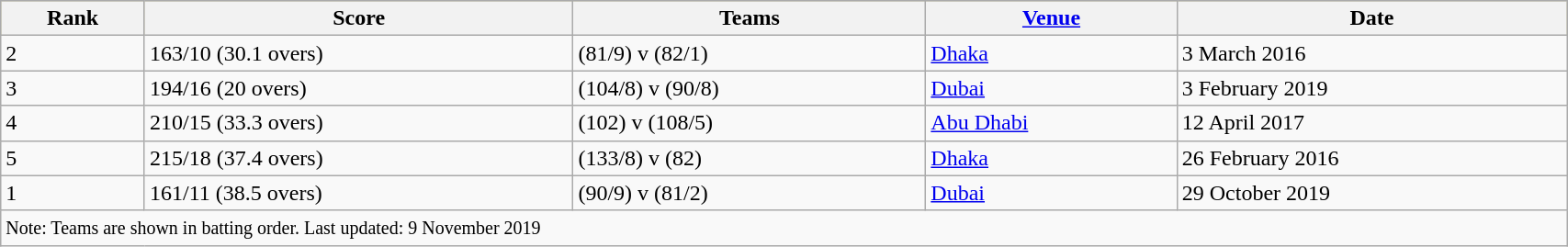<table class="wikitable" style="width:90%;">
<tr style="background:#bdb76b;">
<th>Rank</th>
<th>Score</th>
<th>Teams</th>
<th><a href='#'>Venue</a></th>
<th>Date</th>
</tr>
<tr>
<td>2</td>
<td>163/10 (30.1 overs)</td>
<td> (81/9) v  (82/1)</td>
<td><a href='#'>Dhaka</a></td>
<td>3 March 2016</td>
</tr>
<tr>
<td>3</td>
<td>194/16 (20 overs)</td>
<td> (104/8) v  (90/8)</td>
<td><a href='#'>Dubai</a></td>
<td>3 February 2019</td>
</tr>
<tr>
<td>4</td>
<td>210/15 (33.3 overs)</td>
<td> (102) v  (108/5)</td>
<td><a href='#'>Abu Dhabi</a></td>
<td>12 April 2017</td>
</tr>
<tr>
<td>5</td>
<td>215/18 (37.4 overs)</td>
<td> (133/8) v  (82)</td>
<td><a href='#'>Dhaka</a></td>
<td>26 February 2016</td>
</tr>
<tr>
<td>1</td>
<td>161/11 (38.5 overs)</td>
<td> (90/9) v  (81/2)</td>
<td><a href='#'>Dubai</a></td>
<td>29 October 2019</td>
</tr>
<tr>
<td colspan=5><small>Note: Teams are shown in batting order. Last updated: 9 November 2019</small></td>
</tr>
</table>
